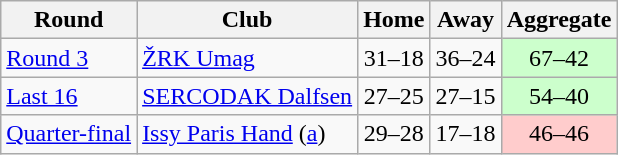<table class="wikitable">
<tr>
<th>Round</th>
<th>Club</th>
<th>Home</th>
<th>Away</th>
<th>Aggregate</th>
</tr>
<tr>
<td><a href='#'>Round 3</a></td>
<td> <a href='#'>ŽRK Umag</a></td>
<td style="text-align:center;">31–18</td>
<td style="text-align:center;">36–24</td>
<td style="text-align:center;" bgcolor="#ccffcc">67–42</td>
</tr>
<tr>
<td><a href='#'>Last 16</a></td>
<td> <a href='#'>SERCODAK Dalfsen</a></td>
<td style="text-align:center;">27–25</td>
<td style="text-align:center;">27–15</td>
<td style="text-align:center;" bgcolor="#ccffcc">54–40</td>
</tr>
<tr>
<td><a href='#'>Quarter-final</a></td>
<td> <a href='#'>Issy Paris Hand</a> (<a href='#'>a</a>)</td>
<td style="text-align:center;">29–28</td>
<td style="text-align:center;">17–18</td>
<td style="text-align:center;" bgcolor="#ffcccc">46–46</td>
</tr>
</table>
